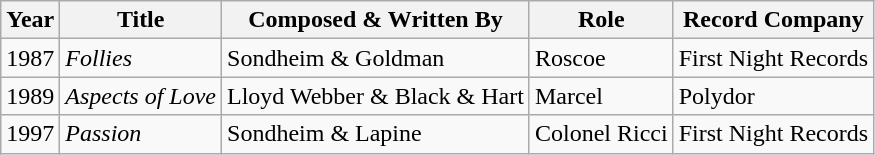<table class="wikitable sortable">
<tr>
<th>Year</th>
<th>Title</th>
<th>Composed & Written By</th>
<th>Role</th>
<th>Record Company</th>
</tr>
<tr>
<td>1987</td>
<td><em>Follies</em></td>
<td>Sondheim & Goldman</td>
<td>Roscoe</td>
<td>First Night Records</td>
</tr>
<tr>
<td>1989</td>
<td><em>Aspects of Love</em></td>
<td>Lloyd Webber & Black & Hart</td>
<td>Marcel</td>
<td>Polydor</td>
</tr>
<tr>
<td>1997</td>
<td><em>Passion</em></td>
<td>Sondheim & Lapine</td>
<td>Colonel Ricci</td>
<td>First Night Records</td>
</tr>
</table>
